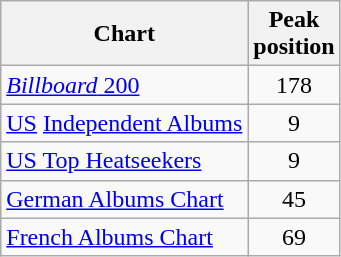<table class="wikitable">
<tr>
<th style="text-align:center;">Chart</th>
<th style="text-align:center;">Peak<br>position</th>
</tr>
<tr>
<td align="left"><a href='#'><em>Billboard</em> 200</a></td>
<td style="text-align:center;">178</td>
</tr>
<tr>
<td align="left"><a href='#'>US</a> <a href='#'>Independent Albums</a></td>
<td style="text-align:center;">9</td>
</tr>
<tr>
<td align="left"><a href='#'>US Top Heatseekers</a></td>
<td style="text-align:center;">9</td>
</tr>
<tr>
<td align="left"><a href='#'>German Albums Chart</a></td>
<td style="text-align:center;">45</td>
</tr>
<tr>
<td align="left"><a href='#'>French Albums Chart</a></td>
<td style="text-align:center;">69</td>
</tr>
</table>
